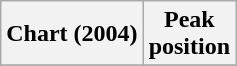<table class="wikitable plainrowheaders" style="text-align:center">
<tr>
<th>Chart (2004)</th>
<th>Peak<br>position</th>
</tr>
<tr>
</tr>
</table>
